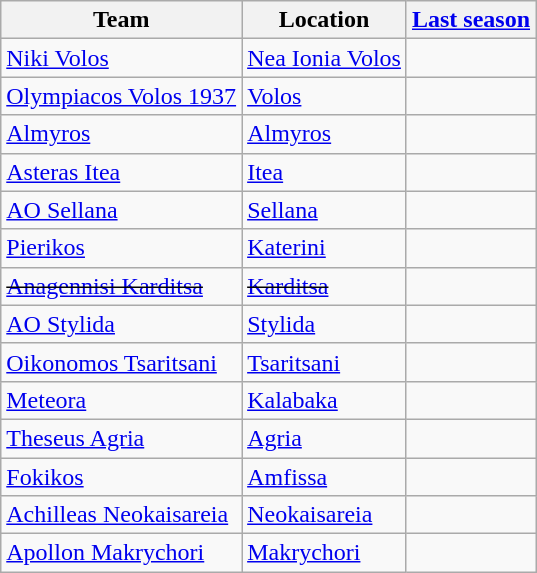<table class="wikitable sortable">
<tr>
<th>Team</th>
<th>Location</th>
<th><a href='#'>Last season</a></th>
</tr>
<tr>
<td><a href='#'>Niki Volos</a></td>
<td><a href='#'>Nea Ionia Volos</a></td>
<td></td>
</tr>
<tr>
<td><a href='#'>Olympiacos Volos 1937</a></td>
<td><a href='#'>Volos</a></td>
<td></td>
</tr>
<tr>
<td><a href='#'>Almyros</a></td>
<td><a href='#'>Almyros</a></td>
<td></td>
</tr>
<tr>
<td><a href='#'>Asteras Itea</a></td>
<td><a href='#'>Itea</a></td>
<td></td>
</tr>
<tr>
<td><a href='#'>AO Sellana</a></td>
<td><a href='#'>Sellana</a></td>
<td></td>
</tr>
<tr>
<td><a href='#'>Pierikos</a></td>
<td><a href='#'>Katerini</a></td>
<td></td>
</tr>
<tr>
<td><s><a href='#'>Anagennisi Karditsa</a> </s></td>
<td><s><a href='#'>Karditsa</a></s></td>
<td><s></s></td>
</tr>
<tr>
<td><a href='#'>AO Stylida</a></td>
<td><a href='#'>Stylida</a></td>
<td></td>
</tr>
<tr>
<td><a href='#'>Oikonomos Tsaritsani</a></td>
<td><a href='#'>Tsaritsani</a></td>
<td></td>
</tr>
<tr>
<td><a href='#'>Meteora</a></td>
<td><a href='#'>Kalabaka</a></td>
<td></td>
</tr>
<tr>
<td><a href='#'>Theseus Agria</a></td>
<td><a href='#'>Agria</a></td>
<td></td>
</tr>
<tr>
<td><a href='#'>Fokikos</a></td>
<td><a href='#'>Amfissa</a></td>
<td></td>
</tr>
<tr>
<td><a href='#'>Achilleas Neokaisareia</a></td>
<td><a href='#'>Neokaisareia</a></td>
<td></td>
</tr>
<tr>
<td><a href='#'>Apollon Makrychori</a></td>
<td><a href='#'>Makrychori</a></td>
<td></td>
</tr>
</table>
